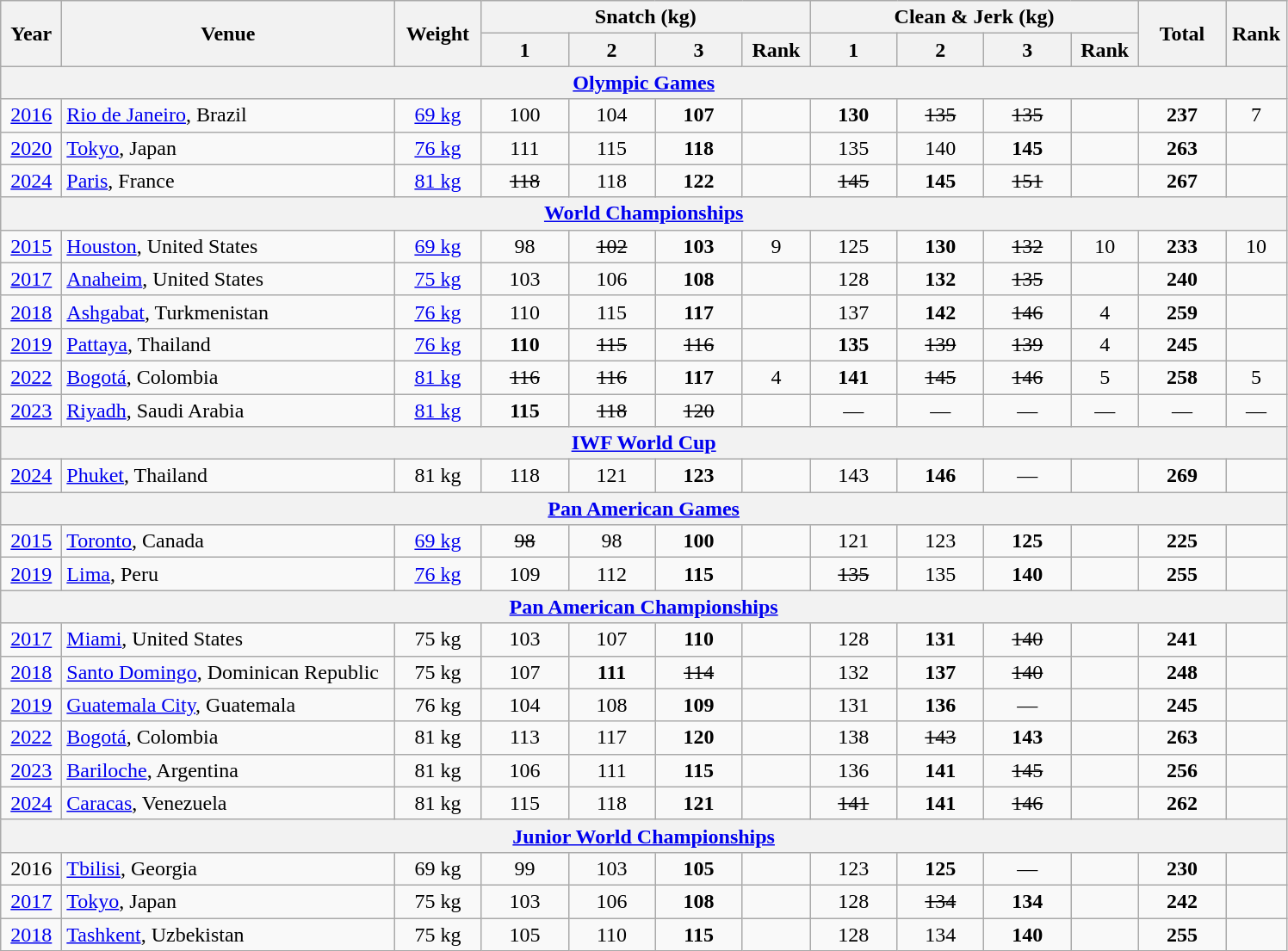<table class="wikitable" style="text-align:center;">
<tr>
<th rowspan=2 width=40>Year</th>
<th rowspan=2 width=250>Venue</th>
<th rowspan=2 width=60>Weight</th>
<th colspan=4>Snatch (kg)</th>
<th colspan=4>Clean & Jerk (kg)</th>
<th rowspan=2 width=60>Total</th>
<th rowspan=2 width=40>Rank</th>
</tr>
<tr>
<th width=60>1</th>
<th width=60>2</th>
<th width=60>3</th>
<th width=45>Rank</th>
<th width=60>1</th>
<th width=60>2</th>
<th width=60>3</th>
<th width=45>Rank</th>
</tr>
<tr>
<th colspan=13><a href='#'>Olympic Games</a></th>
</tr>
<tr>
<td><a href='#'>2016</a></td>
<td align=left><a href='#'>Rio de Janeiro</a>, Brazil</td>
<td><a href='#'>69 kg</a></td>
<td>100</td>
<td>104</td>
<td><strong>107</strong></td>
<td></td>
<td><strong>130</strong></td>
<td><s>135</s></td>
<td><s>135</s></td>
<td></td>
<td><strong>237</strong></td>
<td>7</td>
</tr>
<tr>
<td><a href='#'>2020</a></td>
<td align=left><a href='#'>Tokyo</a>, Japan</td>
<td><a href='#'>76 kg</a></td>
<td>111</td>
<td>115</td>
<td><strong>118</strong></td>
<td></td>
<td>135</td>
<td>140</td>
<td><strong>145</strong></td>
<td></td>
<td><strong>263</strong></td>
<td></td>
</tr>
<tr>
<td><a href='#'>2024</a></td>
<td align=left><a href='#'>Paris</a>, France</td>
<td><a href='#'>81 kg</a></td>
<td><s>118</s></td>
<td>118</td>
<td><strong>122</strong></td>
<td></td>
<td><s>145</s></td>
<td><strong>145</strong></td>
<td><s>151</s></td>
<td></td>
<td><strong>267</strong></td>
<td></td>
</tr>
<tr>
<th colspan=13><a href='#'>World Championships</a></th>
</tr>
<tr>
<td><a href='#'>2015</a></td>
<td align=left><a href='#'>Houston</a>, United States</td>
<td><a href='#'>69 kg</a></td>
<td>98</td>
<td><s>102</s></td>
<td><strong>103</strong></td>
<td>9</td>
<td>125</td>
<td><strong>130</strong></td>
<td><s>132</s></td>
<td>10</td>
<td><strong>233</strong></td>
<td>10</td>
</tr>
<tr>
<td><a href='#'>2017</a></td>
<td align=left><a href='#'>Anaheim</a>, United States</td>
<td><a href='#'>75 kg</a></td>
<td>103</td>
<td>106</td>
<td><strong>108</strong></td>
<td></td>
<td>128</td>
<td><strong>132</strong></td>
<td><s>135</s></td>
<td></td>
<td><strong>240</strong></td>
<td></td>
</tr>
<tr>
<td><a href='#'>2018</a></td>
<td align=left><a href='#'>Ashgabat</a>, Turkmenistan</td>
<td><a href='#'>76 kg</a></td>
<td>110</td>
<td>115</td>
<td><strong>117</strong></td>
<td></td>
<td>137</td>
<td><strong>142</strong></td>
<td><s>146</s></td>
<td>4</td>
<td><strong>259</strong></td>
<td></td>
</tr>
<tr>
<td><a href='#'>2019</a></td>
<td align=left><a href='#'>Pattaya</a>, Thailand</td>
<td><a href='#'>76 kg</a></td>
<td><strong>110</strong></td>
<td><s>115</s></td>
<td><s>116</s></td>
<td></td>
<td><strong>135</strong></td>
<td><s>139</s></td>
<td><s>139</s></td>
<td>4</td>
<td><strong>245</strong></td>
<td></td>
</tr>
<tr>
<td><a href='#'>2022</a></td>
<td align=left><a href='#'>Bogotá</a>, Colombia</td>
<td><a href='#'>81 kg</a></td>
<td><s>116</s></td>
<td><s>116</s></td>
<td><strong>117</strong></td>
<td>4</td>
<td><strong>141</strong></td>
<td><s>145</s></td>
<td><s>146</s></td>
<td>5</td>
<td><strong>258</strong></td>
<td>5</td>
</tr>
<tr>
<td><a href='#'>2023</a></td>
<td align=left><a href='#'>Riyadh</a>, Saudi Arabia</td>
<td><a href='#'>81 kg</a></td>
<td><strong>115</strong></td>
<td><s>118</s></td>
<td><s>120</s></td>
<td></td>
<td>—</td>
<td>—</td>
<td>—</td>
<td>—</td>
<td>—</td>
<td>—</td>
</tr>
<tr>
<th colspan=13><a href='#'>IWF World Cup</a></th>
</tr>
<tr>
<td><a href='#'>2024</a></td>
<td align=left><a href='#'>Phuket</a>, Thailand</td>
<td>81 kg</td>
<td>118</td>
<td>121</td>
<td><strong>123</strong></td>
<td></td>
<td>143</td>
<td><strong>146</strong></td>
<td>—</td>
<td></td>
<td><strong>269</strong></td>
<td></td>
</tr>
<tr>
<th colspan=13><a href='#'>Pan American Games</a></th>
</tr>
<tr>
<td><a href='#'>2015</a></td>
<td align=left><a href='#'>Toronto</a>, Canada</td>
<td><a href='#'>69 kg</a></td>
<td><s>98</s></td>
<td>98</td>
<td><strong>100</strong></td>
<td></td>
<td>121</td>
<td>123</td>
<td><strong>125</strong></td>
<td></td>
<td><strong>225</strong></td>
<td></td>
</tr>
<tr>
<td><a href='#'>2019</a></td>
<td align=left><a href='#'>Lima</a>, Peru</td>
<td><a href='#'>76 kg</a></td>
<td>109</td>
<td>112</td>
<td><strong>115</strong></td>
<td></td>
<td><s>135</s></td>
<td>135</td>
<td><strong>140</strong></td>
<td></td>
<td><strong>255</strong></td>
<td></td>
</tr>
<tr>
<th colspan=13><a href='#'>Pan American Championships</a></th>
</tr>
<tr>
<td><a href='#'>2017</a></td>
<td align=left><a href='#'>Miami</a>, United States</td>
<td>75 kg</td>
<td>103</td>
<td>107</td>
<td><strong>110</strong></td>
<td></td>
<td>128</td>
<td><strong>131</strong></td>
<td><s>140</s></td>
<td></td>
<td><strong>241</strong></td>
<td></td>
</tr>
<tr>
<td><a href='#'>2018</a></td>
<td align=left><a href='#'>Santo Domingo</a>, Dominican Republic</td>
<td>75 kg</td>
<td>107</td>
<td><strong>111</strong></td>
<td><s>114</s></td>
<td></td>
<td>132</td>
<td><strong>137</strong></td>
<td><s>140</s></td>
<td></td>
<td><strong>248</strong></td>
<td></td>
</tr>
<tr>
<td><a href='#'>2019</a></td>
<td align=left><a href='#'>Guatemala City</a>, Guatemala</td>
<td>76 kg</td>
<td>104</td>
<td>108</td>
<td><strong>109</strong></td>
<td></td>
<td>131</td>
<td><strong>136</strong></td>
<td>—</td>
<td></td>
<td><strong>245</strong></td>
<td></td>
</tr>
<tr>
<td><a href='#'>2022</a></td>
<td align=left><a href='#'>Bogotá</a>, Colombia</td>
<td>81 kg</td>
<td>113</td>
<td>117</td>
<td><strong>120</strong></td>
<td></td>
<td>138</td>
<td><s>143</s></td>
<td><strong>143</strong></td>
<td></td>
<td><strong>263</strong></td>
<td></td>
</tr>
<tr>
<td><a href='#'>2023</a></td>
<td align=left><a href='#'>Bariloche</a>, Argentina</td>
<td>81 kg</td>
<td>106</td>
<td>111</td>
<td><strong>115</strong></td>
<td></td>
<td>136</td>
<td><strong>141</strong></td>
<td><s>145</s></td>
<td></td>
<td><strong>256</strong></td>
<td></td>
</tr>
<tr>
<td><a href='#'>2024</a></td>
<td align=left><a href='#'>Caracas</a>, Venezuela</td>
<td>81 kg</td>
<td>115</td>
<td>118</td>
<td><strong>121</strong></td>
<td></td>
<td><s>141</s></td>
<td><strong>141</strong></td>
<td><s>146</s></td>
<td></td>
<td><strong>262</strong></td>
<td></td>
</tr>
<tr>
<th colspan=13><a href='#'>Junior World Championships</a></th>
</tr>
<tr>
<td>2016</td>
<td align=left><a href='#'>Tbilisi</a>, Georgia</td>
<td>69 kg</td>
<td>99</td>
<td>103</td>
<td><strong>105</strong></td>
<td></td>
<td>123</td>
<td><strong>125</strong></td>
<td>—</td>
<td></td>
<td><strong>230</strong></td>
<td></td>
</tr>
<tr>
<td><a href='#'>2017</a></td>
<td align=left><a href='#'>Tokyo</a>, Japan</td>
<td>75 kg</td>
<td>103</td>
<td>106</td>
<td><strong>108</strong></td>
<td></td>
<td>128</td>
<td><s>134</s></td>
<td><strong>134</strong></td>
<td></td>
<td><strong>242</strong></td>
<td></td>
</tr>
<tr>
<td><a href='#'>2018</a></td>
<td align=left><a href='#'>Tashkent</a>, Uzbekistan</td>
<td>75 kg</td>
<td>105</td>
<td>110</td>
<td><strong>115</strong></td>
<td></td>
<td>128</td>
<td>134</td>
<td><strong>140</strong></td>
<td></td>
<td><strong>255</strong></td>
<td></td>
</tr>
</table>
